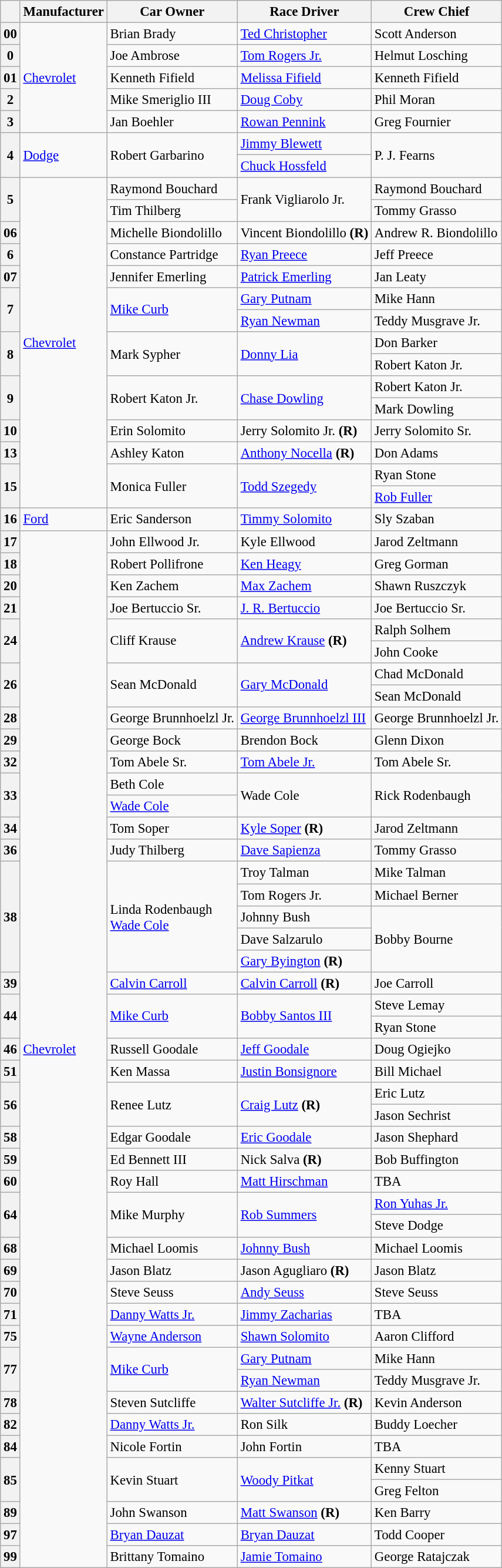<table class="wikitable" style="font-size: 95%;">
<tr>
<th></th>
<th>Manufacturer</th>
<th>Car Owner</th>
<th>Race Driver</th>
<th>Crew Chief</th>
</tr>
<tr>
<th>00</th>
<td rowspan=5><a href='#'>Chevrolet</a></td>
<td>Brian Brady</td>
<td><a href='#'>Ted Christopher</a> <small></small></td>
<td>Scott Anderson</td>
</tr>
<tr>
<th>0</th>
<td>Joe Ambrose</td>
<td><a href='#'>Tom Rogers Jr.</a> <small></small></td>
<td>Helmut Losching</td>
</tr>
<tr>
<th>01</th>
<td>Kenneth Fifield</td>
<td><a href='#'>Melissa Fifield</a></td>
<td>Kenneth Fifield</td>
</tr>
<tr>
<th>2</th>
<td>Mike Smeriglio III</td>
<td><a href='#'>Doug Coby</a></td>
<td>Phil Moran</td>
</tr>
<tr>
<th>3</th>
<td>Jan Boehler</td>
<td><a href='#'>Rowan Pennink</a></td>
<td>Greg Fournier</td>
</tr>
<tr>
<th rowspan=2>4</th>
<td rowspan=2><a href='#'>Dodge</a></td>
<td rowspan=2>Robert Garbarino</td>
<td><a href='#'>Jimmy Blewett</a> <small></small></td>
<td rowspan=2>P. J. Fearns</td>
</tr>
<tr>
<td><a href='#'>Chuck Hossfeld</a> <small></small></td>
</tr>
<tr>
<th rowspan=2>5</th>
<td rowspan=15><a href='#'>Chevrolet</a></td>
<td>Raymond Bouchard <small></small></td>
<td rowspan=2>Frank Vigliarolo Jr. <small></small></td>
<td>Raymond Bouchard <small></small></td>
</tr>
<tr>
<td>Tim Thilberg <small></small></td>
<td>Tommy Grasso <small></small></td>
</tr>
<tr>
<th>06</th>
<td>Michelle Biondolillo</td>
<td>Vincent Biondolillo <strong>(R)</strong> <small></small></td>
<td>Andrew R. Biondolillo</td>
</tr>
<tr>
<th>6</th>
<td>Constance Partridge</td>
<td><a href='#'>Ryan Preece</a> <small></small></td>
<td>Jeff Preece</td>
</tr>
<tr>
<th>07</th>
<td>Jennifer Emerling</td>
<td><a href='#'>Patrick Emerling</a> <small></small></td>
<td>Jan Leaty</td>
</tr>
<tr>
<th rowspan=2>7</th>
<td rowspan=2><a href='#'>Mike Curb</a></td>
<td><a href='#'>Gary Putnam</a> <small></small></td>
<td>Mike Hann <small></small></td>
</tr>
<tr>
<td><a href='#'>Ryan Newman</a> <small></small></td>
<td>Teddy Musgrave Jr. <small></small></td>
</tr>
<tr>
<th rowspan=2>8</th>
<td rowspan=2>Mark Sypher</td>
<td rowspan=2><a href='#'>Donny Lia</a></td>
<td>Don Barker <small></small></td>
</tr>
<tr>
<td>Robert Katon Jr. <small></small></td>
</tr>
<tr>
<th rowspan=2>9</th>
<td rowspan=2>Robert Katon Jr.</td>
<td rowspan=2><a href='#'>Chase Dowling</a></td>
<td>Robert Katon Jr. <small></small></td>
</tr>
<tr>
<td>Mark Dowling <small></small></td>
</tr>
<tr>
<th>10</th>
<td>Erin Solomito</td>
<td>Jerry Solomito Jr. <strong>(R)</strong> <small></small></td>
<td>Jerry Solomito Sr.</td>
</tr>
<tr>
<th>13</th>
<td>Ashley Katon</td>
<td><a href='#'>Anthony Nocella</a> <strong>(R)</strong> <small></small></td>
<td>Don Adams</td>
</tr>
<tr>
<th rowspan=2>15</th>
<td rowspan=2>Monica Fuller</td>
<td rowspan=2><a href='#'>Todd Szegedy</a> <small></small></td>
<td>Ryan Stone <small></small></td>
</tr>
<tr>
<td><a href='#'>Rob Fuller</a> <small></small></td>
</tr>
<tr>
<th>16</th>
<td><a href='#'>Ford</a></td>
<td>Eric Sanderson</td>
<td><a href='#'>Timmy Solomito</a></td>
<td>Sly Szaban</td>
</tr>
<tr>
<th>17</th>
<td rowspan=47><a href='#'>Chevrolet</a></td>
<td>John Ellwood Jr.</td>
<td>Kyle Ellwood <small></small></td>
<td>Jarod Zeltmann</td>
</tr>
<tr>
<th>18</th>
<td>Robert Pollifrone</td>
<td><a href='#'>Ken Heagy</a> <small></small></td>
<td>Greg Gorman</td>
</tr>
<tr>
<th>20</th>
<td>Ken Zachem</td>
<td><a href='#'>Max Zachem</a></td>
<td>Shawn Ruszczyk</td>
</tr>
<tr>
<th>21</th>
<td>Joe Bertuccio Sr.</td>
<td><a href='#'>J. R. Bertuccio</a> <small></small></td>
<td>Joe Bertuccio Sr.</td>
</tr>
<tr>
<th rowspan=2>24</th>
<td rowspan=2>Cliff Krause</td>
<td rowspan=2><a href='#'>Andrew Krause</a> <strong>(R)</strong> <small></small></td>
<td>Ralph Solhem <small></small></td>
</tr>
<tr>
<td>John Cooke <small></small></td>
</tr>
<tr>
<th rowspan=2>26</th>
<td rowspan=2>Sean McDonald</td>
<td rowspan=2><a href='#'>Gary McDonald</a></td>
<td>Chad McDonald <small></small></td>
</tr>
<tr>
<td>Sean McDonald <small></small></td>
</tr>
<tr>
<th>28</th>
<td>George Brunnhoelzl Jr.</td>
<td><a href='#'>George Brunnhoelzl III</a> <small></small></td>
<td>George Brunnhoelzl Jr.</td>
</tr>
<tr>
<th>29</th>
<td>George Bock</td>
<td>Brendon Bock <small></small></td>
<td>Glenn Dixon</td>
</tr>
<tr>
<th>32</th>
<td>Tom Abele Sr.</td>
<td><a href='#'>Tom Abele Jr.</a> <small></small></td>
<td>Tom Abele Sr.</td>
</tr>
<tr>
<th rowspan=2>33</th>
<td>Beth Cole <small></small></td>
<td rowspan=2>Wade Cole</td>
<td rowspan=2>Rick Rodenbaugh</td>
</tr>
<tr>
<td><a href='#'>Wade Cole</a> <small></small></td>
</tr>
<tr>
<th>34</th>
<td>Tom Soper</td>
<td><a href='#'>Kyle Soper</a> <strong>(R)</strong> <small></small></td>
<td>Jarod Zeltmann</td>
</tr>
<tr>
<th>36</th>
<td>Judy Thilberg</td>
<td><a href='#'>Dave Sapienza</a></td>
<td>Tommy Grasso</td>
</tr>
<tr>
<th rowspan=5>38</th>
<td rowspan=5>Linda Rodenbaugh <small></small><br><a href='#'>Wade Cole</a> <small></small></td>
<td>Troy Talman <small></small></td>
<td>Mike Talman <small></small></td>
</tr>
<tr>
<td>Tom Rogers Jr. <small></small></td>
<td>Michael Berner <small></small></td>
</tr>
<tr>
<td>Johnny Bush <small></small></td>
<td rowspan=3>Bobby Bourne <small></small></td>
</tr>
<tr>
<td>Dave Salzarulo <small></small></td>
</tr>
<tr>
<td><a href='#'>Gary Byington</a> <strong>(R)</strong> <small></small></td>
</tr>
<tr>
<th>39</th>
<td><a href='#'>Calvin Carroll</a></td>
<td><a href='#'>Calvin Carroll</a> <strong>(R)</strong> <small></small></td>
<td>Joe Carroll</td>
</tr>
<tr>
<th rowspan=2>44</th>
<td rowspan=2><a href='#'>Mike Curb</a></td>
<td rowspan=2><a href='#'>Bobby Santos III</a></td>
<td>Steve Lemay <small></small></td>
</tr>
<tr>
<td>Ryan Stone <small></small></td>
</tr>
<tr>
<th>46</th>
<td>Russell Goodale</td>
<td><a href='#'>Jeff Goodale</a></td>
<td>Doug Ogiejko</td>
</tr>
<tr>
<th>51</th>
<td>Ken Massa</td>
<td><a href='#'>Justin Bonsignore</a></td>
<td>Bill Michael</td>
</tr>
<tr>
<th rowspan=2>56</th>
<td rowspan=2>Renee Lutz</td>
<td rowspan=2><a href='#'>Craig Lutz</a> <strong>(R)</strong> <small></small></td>
<td>Eric Lutz <small></small></td>
</tr>
<tr>
<td>Jason Sechrist <small></small></td>
</tr>
<tr>
<th>58</th>
<td>Edgar Goodale</td>
<td><a href='#'>Eric Goodale</a></td>
<td>Jason Shephard</td>
</tr>
<tr>
<th>59</th>
<td>Ed Bennett III</td>
<td>Nick Salva <strong>(R)</strong> <small></small></td>
<td>Bob Buffington</td>
</tr>
<tr>
<th>60</th>
<td>Roy Hall</td>
<td><a href='#'>Matt Hirschman</a> <small></small></td>
<td>TBA</td>
</tr>
<tr>
<th rowspan=2>64</th>
<td rowspan=2>Mike Murphy</td>
<td rowspan=2><a href='#'>Rob Summers</a></td>
<td><a href='#'>Ron Yuhas Jr.</a> <small></small></td>
</tr>
<tr>
<td>Steve Dodge <small></small></td>
</tr>
<tr>
<th>68</th>
<td>Michael Loomis</td>
<td><a href='#'>Johnny Bush</a> <small></small></td>
<td>Michael Loomis</td>
</tr>
<tr>
<th>69</th>
<td>Jason Blatz</td>
<td>Jason Agugliaro <strong>(R)</strong> <small></small></td>
<td>Jason Blatz</td>
</tr>
<tr>
<th>70</th>
<td>Steve Seuss</td>
<td><a href='#'>Andy Seuss</a> <small></small></td>
<td>Steve Seuss</td>
</tr>
<tr>
<th>71</th>
<td><a href='#'>Danny Watts Jr.</a></td>
<td><a href='#'>Jimmy Zacharias</a> <small></small></td>
<td>TBA</td>
</tr>
<tr>
<th>75</th>
<td><a href='#'>Wayne Anderson</a></td>
<td><a href='#'>Shawn Solomito</a> <small></small></td>
<td>Aaron Clifford</td>
</tr>
<tr>
<th rowspan=2>77</th>
<td rowspan=2><a href='#'>Mike Curb</a></td>
<td><a href='#'>Gary Putnam</a> <small></small></td>
<td>Mike Hann <small></small></td>
</tr>
<tr>
<td><a href='#'>Ryan Newman</a> <small></small></td>
<td>Teddy Musgrave Jr. <small></small></td>
</tr>
<tr>
<th>78</th>
<td>Steven Sutcliffe</td>
<td><a href='#'>Walter Sutcliffe Jr.</a> <strong>(R)</strong> <small></small></td>
<td>Kevin Anderson</td>
</tr>
<tr>
<th>82</th>
<td><a href='#'>Danny Watts Jr.</a></td>
<td>Ron Silk</td>
<td>Buddy Loecher</td>
</tr>
<tr>
<th>84</th>
<td>Nicole Fortin</td>
<td>John Fortin <small></small></td>
<td>TBA</td>
</tr>
<tr>
<th rowspan=2>85</th>
<td rowspan=2>Kevin Stuart</td>
<td rowspan=2><a href='#'>Woody Pitkat</a> <small></small></td>
<td>Kenny Stuart <small></small></td>
</tr>
<tr>
<td>Greg Felton <small></small></td>
</tr>
<tr>
<th>89</th>
<td>John Swanson</td>
<td><a href='#'>Matt Swanson</a> <strong>(R)</strong></td>
<td>Ken Barry</td>
</tr>
<tr>
<th>97</th>
<td><a href='#'>Bryan Dauzat</a></td>
<td><a href='#'>Bryan Dauzat</a> <small></small></td>
<td>Todd Cooper</td>
</tr>
<tr>
<th>99</th>
<td>Brittany Tomaino</td>
<td><a href='#'>Jamie Tomaino</a></td>
<td>George Ratajczak</td>
</tr>
</table>
